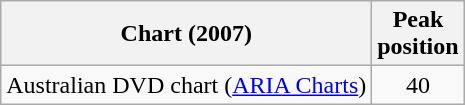<table class="wikitable">
<tr>
<th>Chart (2007)</th>
<th>Peak<br>position</th>
</tr>
<tr>
<td>Australian DVD chart (<a href='#'>ARIA Charts</a>)</td>
<td align="center">40</td>
</tr>
</table>
